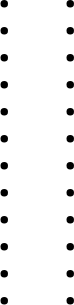<table>
<tr>
<td><br><ul><li></li><li></li><li></li><li></li><li></li><li></li><li></li><li></li><li></li><li></li><li></li><li></li></ul></td>
<td><br><ul><li></li><li></li><li></li><li></li><li></li><li></li><li></li><li></li><li></li><li></li><li></li><li></li></ul></td>
</tr>
</table>
